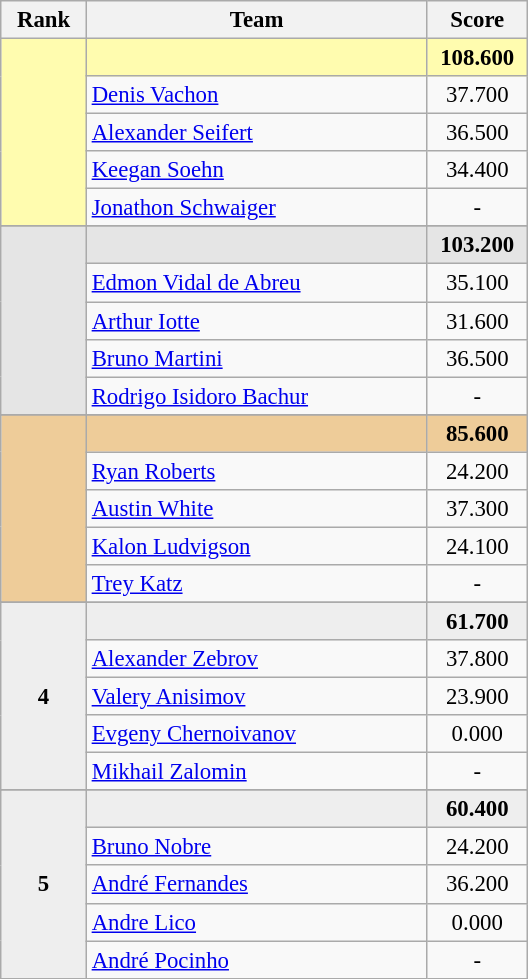<table class="wikitable" style="text-align:center; font-size:95%">
<tr>
<th style="width:50px;">Rank</th>
<th style="width:220px;">Team</th>
<th style="width:60px;">Score</th>
</tr>
<tr style="background:#fffcaf;">
<td rowspan=5></td>
<td style="text-align:left;"><strong></strong></td>
<td><strong>108.600</strong></td>
</tr>
<tr>
<td style="text-align:left;"><a href='#'>Denis Vachon</a></td>
<td>37.700</td>
</tr>
<tr>
<td style="text-align:left;"><a href='#'>Alexander Seifert</a></td>
<td>36.500</td>
</tr>
<tr>
<td style="text-align:left;"><a href='#'>Keegan Soehn</a></td>
<td>34.400</td>
</tr>
<tr>
<td style="text-align:left;"><a href='#'>Jonathon Schwaiger</a></td>
<td>-</td>
</tr>
<tr>
</tr>
<tr style="background:#e5e5e5;">
<td rowspan=5></td>
<td style="text-align:left;"><strong></strong></td>
<td><strong>103.200</strong></td>
</tr>
<tr>
<td style="text-align:left;"><a href='#'>Edmon Vidal de Abreu</a></td>
<td>35.100</td>
</tr>
<tr>
<td style="text-align:left;"><a href='#'>Arthur Iotte</a></td>
<td>31.600</td>
</tr>
<tr>
<td style="text-align:left;"><a href='#'>Bruno Martini</a></td>
<td>36.500</td>
</tr>
<tr>
<td style="text-align:left;"><a href='#'>Rodrigo Isidoro Bachur</a></td>
<td>-</td>
</tr>
<tr>
</tr>
<tr style="background:#ec9;">
<td rowspan=5></td>
<td style="text-align:left;"><strong></strong></td>
<td><strong>85.600</strong></td>
</tr>
<tr>
<td style="text-align:left;"><a href='#'>Ryan Roberts</a></td>
<td>24.200</td>
</tr>
<tr>
<td style="text-align:left;"><a href='#'>Austin White</a></td>
<td>37.300</td>
</tr>
<tr>
<td style="text-align:left;"><a href='#'>Kalon Ludvigson</a></td>
<td>24.100</td>
</tr>
<tr>
<td style="text-align:left;"><a href='#'>Trey Katz</a></td>
<td>-</td>
</tr>
<tr>
</tr>
<tr style="background:#eee;">
<td rowspan=5><strong>4</strong></td>
<td style="text-align:left;"><strong></strong></td>
<td><strong>61.700</strong></td>
</tr>
<tr>
<td style="text-align:left;"><a href='#'>Alexander Zebrov</a></td>
<td>37.800</td>
</tr>
<tr>
<td style="text-align:left;"><a href='#'>Valery Anisimov</a></td>
<td>23.900</td>
</tr>
<tr>
<td style="text-align:left;"><a href='#'>Evgeny Chernoivanov</a></td>
<td>0.000</td>
</tr>
<tr>
<td style="text-align:left;"><a href='#'>Mikhail Zalomin</a></td>
<td>-</td>
</tr>
<tr>
</tr>
<tr style="background:#eee;">
<td rowspan=5><strong>5</strong></td>
<td style="text-align:left;"><strong></strong></td>
<td><strong>60.400</strong></td>
</tr>
<tr>
<td style="text-align:left;"><a href='#'>Bruno Nobre</a></td>
<td>24.200</td>
</tr>
<tr>
<td style="text-align:left;"><a href='#'>André Fernandes</a></td>
<td>36.200</td>
</tr>
<tr>
<td style="text-align:left;"><a href='#'>Andre Lico</a></td>
<td>0.000</td>
</tr>
<tr>
<td style="text-align:left;"><a href='#'>André Pocinho</a></td>
<td>-</td>
</tr>
</table>
